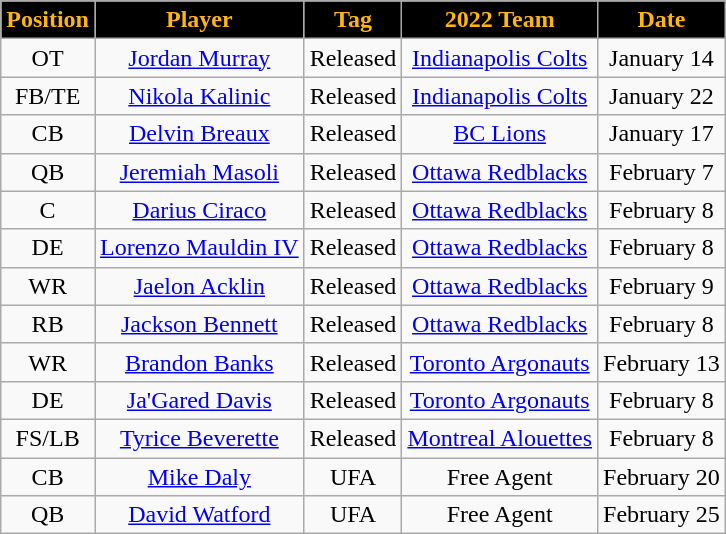<table class="wikitable sortable" style="text-align:center">
<tr>
<th style= "background:black;color:#FFB60F;">Position</th>
<th style= "background:black;color:#FFB60F;">Player</th>
<th style= "background:black;color:#FFB60F;">Tag</th>
<th style= "background:black;color:#FFB60F;">2022 Team</th>
<th style= "background:black;color:#FFB60F;">Date</th>
</tr>
<tr>
<td>OT</td>
<td><a href='#'>Jordan Murray</a></td>
<td>Released</td>
<td><a href='#'> Indianapolis Colts</a></td>
<td>January 14</td>
</tr>
<tr>
<td>FB/TE</td>
<td><a href='#'>Nikola Kalinic</a></td>
<td>Released</td>
<td><a href='#'> Indianapolis Colts</a></td>
<td>January 22</td>
</tr>
<tr>
<td>CB</td>
<td><a href='#'>Delvin Breaux</a></td>
<td>Released</td>
<td><a href='#'> BC Lions</a></td>
<td>January 17</td>
</tr>
<tr>
<td>QB</td>
<td><a href='#'>Jeremiah Masoli</a></td>
<td>Released</td>
<td><a href='#'> Ottawa Redblacks</a></td>
<td>February 7</td>
</tr>
<tr>
<td>C</td>
<td><a href='#'>Darius Ciraco</a></td>
<td>Released</td>
<td><a href='#'> Ottawa Redblacks</a></td>
<td>February  8</td>
</tr>
<tr>
<td>DE</td>
<td><a href='#'>Lorenzo Mauldin IV</a></td>
<td>Released</td>
<td><a href='#'> Ottawa Redblacks</a></td>
<td>February 8</td>
</tr>
<tr>
<td>WR</td>
<td><a href='#'>Jaelon Acklin</a></td>
<td>Released</td>
<td><a href='#'> Ottawa Redblacks</a></td>
<td>February 9</td>
</tr>
<tr>
<td>RB</td>
<td><a href='#'>Jackson Bennett</a></td>
<td>Released</td>
<td><a href='#'> Ottawa Redblacks</a></td>
<td>February 8</td>
</tr>
<tr>
<td>WR</td>
<td><a href='#'>Brandon Banks</a></td>
<td>Released</td>
<td><a href='#'> Toronto Argonauts</a></td>
<td>February 13</td>
</tr>
<tr>
<td>DE</td>
<td><a href='#'>Ja'Gared Davis</a></td>
<td>Released</td>
<td><a href='#'> Toronto Argonauts</a></td>
<td>February 8</td>
</tr>
<tr>
<td>FS/LB</td>
<td><a href='#'>Tyrice Beverette</a></td>
<td>Released</td>
<td><a href='#'> Montreal Alouettes</a></td>
<td>February 8</td>
</tr>
<tr>
<td>CB</td>
<td><a href='#'>Mike Daly</a></td>
<td>UFA</td>
<td>Free Agent</td>
<td>February 20</td>
</tr>
<tr>
<td>QB</td>
<td><a href='#'>David Watford</a></td>
<td>UFA</td>
<td>Free Agent</td>
<td>February 25</td>
</tr>
</table>
